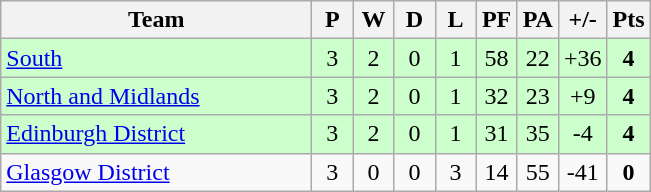<table class="wikitable" style="text-align: center;">
<tr>
<th width="200">Team</th>
<th width="20">P</th>
<th width="20">W</th>
<th width="20">D</th>
<th width="20">L</th>
<th width="20">PF</th>
<th width="20">PA</th>
<th width="25">+/-</th>
<th width="20">Pts</th>
</tr>
<tr bgcolor="#ccffcc">
<td align="left"><a href='#'>South</a></td>
<td>3</td>
<td>2</td>
<td>0</td>
<td>1</td>
<td>58</td>
<td>22</td>
<td>+36</td>
<td><strong>4</strong></td>
</tr>
<tr bgcolor="#ccffcc">
<td align="left"><a href='#'>North and Midlands</a></td>
<td>3</td>
<td>2</td>
<td>0</td>
<td>1</td>
<td>32</td>
<td>23</td>
<td>+9</td>
<td><strong>4</strong></td>
</tr>
<tr bgcolor="#ccffcc">
<td align="left"><a href='#'>Edinburgh District</a></td>
<td>3</td>
<td>2</td>
<td>0</td>
<td>1</td>
<td>31</td>
<td>35</td>
<td>-4</td>
<td><strong>4</strong></td>
</tr>
<tr>
<td align="left"><a href='#'>Glasgow District</a></td>
<td>3</td>
<td>0</td>
<td>0</td>
<td>3</td>
<td>14</td>
<td>55</td>
<td>-41</td>
<td><strong>0</strong></td>
</tr>
</table>
